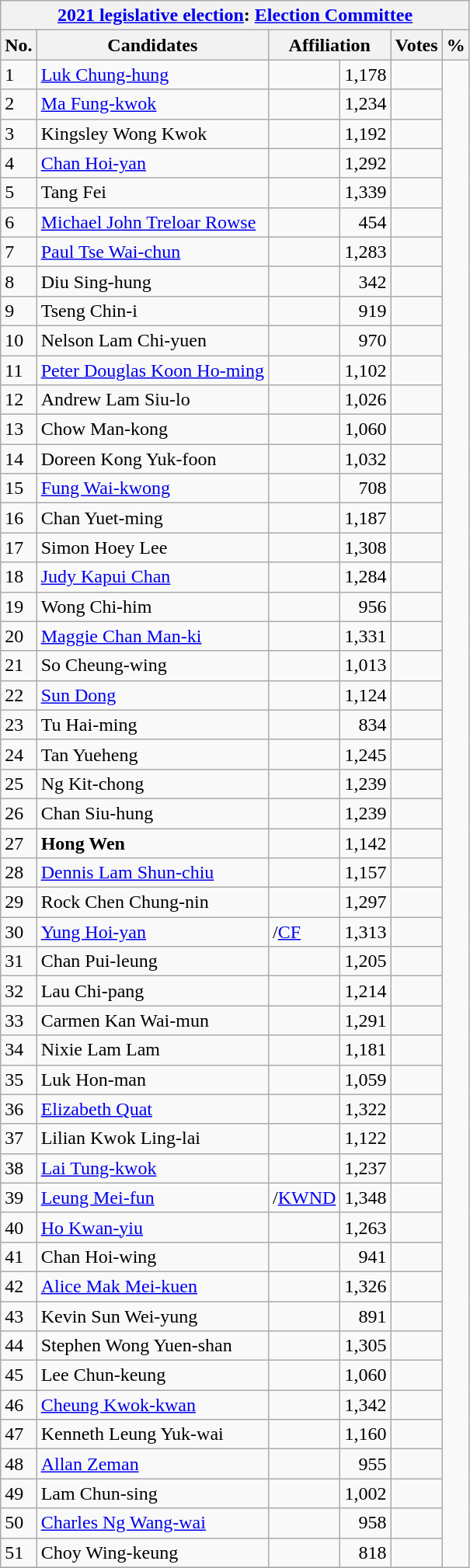<table class="wikitable sortable">
<tr>
<td colspan="6" style="background-color:#f2f2f2;margin-bottom:-1px;border:1px solid #aaa;padding:.2em .4em;margin-left:auto;margin-right:auto;text-align:center"><strong><a href='#'>2021 legislative election</a>: <a href='#'>Election Committee</a></strong></td>
</tr>
<tr>
<th>No.</th>
<th colspan=1>Candidates</th>
<th colspan=2>Affiliation</th>
<th>Votes</th>
<th>%</th>
</tr>
<tr>
<td>1</td>
<td><a href='#'>Luk Chung-hung</a></td>
<td></td>
<td align=right>1,178</td>
<td align=right></td>
</tr>
<tr>
<td>2</td>
<td><a href='#'>Ma Fung-kwok</a></td>
<td></td>
<td align=right>1,234</td>
<td align=right></td>
</tr>
<tr>
<td>3</td>
<td>Kingsley Wong Kwok</td>
<td></td>
<td align=right>1,192</td>
<td align=right></td>
</tr>
<tr>
<td>4</td>
<td><a href='#'>Chan Hoi-yan</a></td>
<td></td>
<td align=right>1,292</td>
<td align=right></td>
</tr>
<tr>
<td>5</td>
<td>Tang Fei</td>
<td></td>
<td align=right>1,339</td>
<td align=right></td>
</tr>
<tr>
<td>6</td>
<td><a href='#'>Michael John Treloar Rowse</a></td>
<td></td>
<td align=right>454</td>
<td align=right></td>
</tr>
<tr>
<td>7</td>
<td><a href='#'>Paul Tse Wai-chun</a></td>
<td></td>
<td align=right>1,283</td>
<td align=right></td>
</tr>
<tr>
<td>8</td>
<td>Diu Sing-hung</td>
<td></td>
<td align=right>342</td>
<td align=right></td>
</tr>
<tr>
<td>9</td>
<td>Tseng Chin-i</td>
<td></td>
<td align=right>919</td>
<td align=right></td>
</tr>
<tr>
<td>10</td>
<td>Nelson Lam Chi-yuen</td>
<td></td>
<td align=right>970</td>
<td align=right></td>
</tr>
<tr>
<td>11</td>
<td><a href='#'>Peter Douglas Koon Ho-ming</a></td>
<td></td>
<td align=right>1,102</td>
<td align=right></td>
</tr>
<tr>
<td>12</td>
<td>Andrew Lam Siu-lo</td>
<td></td>
<td align=right>1,026</td>
<td align=right></td>
</tr>
<tr>
<td>13</td>
<td>Chow Man-kong</td>
<td></td>
<td align=right>1,060</td>
<td align=right></td>
</tr>
<tr>
<td>14</td>
<td>Doreen Kong Yuk-foon</td>
<td></td>
<td align=right>1,032</td>
<td align=right></td>
</tr>
<tr>
<td>15</td>
<td><a href='#'>Fung Wai-kwong</a></td>
<td></td>
<td align="right">708</td>
<td align="right"></td>
</tr>
<tr>
<td>16</td>
<td>Chan Yuet-ming</td>
<td></td>
<td align=right>1,187</td>
<td align=right></td>
</tr>
<tr>
<td>17</td>
<td>Simon Hoey Lee</td>
<td></td>
<td align=right>1,308</td>
<td align=right></td>
</tr>
<tr>
<td>18</td>
<td><a href='#'>Judy Kapui Chan</a></td>
<td></td>
<td align="right">1,284</td>
<td align="right"></td>
</tr>
<tr>
<td>19</td>
<td>Wong Chi-him</td>
<td></td>
<td align="right">956</td>
<td align="right"></td>
</tr>
<tr>
<td>20</td>
<td><a href='#'>Maggie Chan Man-ki</a></td>
<td></td>
<td align="right">1,331</td>
<td align="right"></td>
</tr>
<tr>
<td>21</td>
<td>So Cheung-wing</td>
<td></td>
<td align="right">1,013</td>
<td align="right"></td>
</tr>
<tr>
<td>22</td>
<td><a href='#'>Sun Dong</a></td>
<td></td>
<td align="right">1,124</td>
<td align="right"></td>
</tr>
<tr>
<td>23</td>
<td>Tu Hai-ming</td>
<td></td>
<td align="right">834</td>
<td align="right"></td>
</tr>
<tr>
<td>24</td>
<td>Tan Yueheng</td>
<td></td>
<td align="right">1,245</td>
<td align="right"></td>
</tr>
<tr>
<td>25</td>
<td>Ng Kit-chong</td>
<td></td>
<td align="right">1,239</td>
<td align="right"></td>
</tr>
<tr>
<td>26</td>
<td>Chan Siu-hung</td>
<td></td>
<td align=right>1,239</td>
<td align=right></td>
</tr>
<tr>
<td>27</td>
<td><strong>Hong Wen</strong></td>
<td></td>
<td align="right">1,142</td>
<td align="right"></td>
</tr>
<tr>
<td>28</td>
<td><a href='#'>Dennis Lam Shun-chiu</a></td>
<td></td>
<td align=right>1,157</td>
<td align=right></td>
</tr>
<tr>
<td>29</td>
<td>Rock Chen Chung-nin</td>
<td></td>
<td align=right>1,297</td>
<td align=right></td>
</tr>
<tr>
<td>30</td>
<td><a href='#'>Yung Hoi-yan</a></td>
<td>/<a href='#'>CF</a></td>
<td align="right">1,313</td>
<td align="right"></td>
</tr>
<tr>
<td>31</td>
<td>Chan Pui-leung</td>
<td></td>
<td align="right">1,205</td>
<td align="right"></td>
</tr>
<tr>
<td>32</td>
<td>Lau Chi-pang</td>
<td></td>
<td align="right">1,214</td>
<td align="right"></td>
</tr>
<tr>
<td>33</td>
<td>Carmen Kan Wai-mun</td>
<td></td>
<td align="right">1,291</td>
<td align="right"></td>
</tr>
<tr>
<td>34</td>
<td>Nixie Lam Lam</td>
<td></td>
<td align="right">1,181</td>
<td align="right"></td>
</tr>
<tr>
<td>35</td>
<td>Luk Hon-man</td>
<td></td>
<td align="right">1,059</td>
<td align="right"></td>
</tr>
<tr>
<td>36</td>
<td><a href='#'>Elizabeth Quat</a></td>
<td></td>
<td align="right">1,322</td>
<td align="right"></td>
</tr>
<tr>
<td>37</td>
<td>Lilian Kwok Ling-lai</td>
<td></td>
<td align="right">1,122</td>
<td align="right"></td>
</tr>
<tr>
<td>38</td>
<td><a href='#'>Lai Tung-kwok</a></td>
<td></td>
<td align="right">1,237</td>
<td align="right"></td>
</tr>
<tr>
<td>39</td>
<td><a href='#'>Leung Mei-fun</a></td>
<td>/<a href='#'>KWND</a></td>
<td align="right">1,348</td>
<td align="right"></td>
</tr>
<tr>
<td>40</td>
<td><a href='#'>Ho Kwan-yiu</a></td>
<td></td>
<td align="right">1,263</td>
<td align="right"></td>
</tr>
<tr>
<td>41</td>
<td>Chan Hoi-wing</td>
<td></td>
<td align="right">941</td>
<td align="right"></td>
</tr>
<tr>
<td>42</td>
<td><a href='#'>Alice Mak Mei-kuen</a></td>
<td></td>
<td align="right">1,326</td>
<td align="right"></td>
</tr>
<tr>
<td>43</td>
<td>Kevin Sun Wei-yung</td>
<td></td>
<td align="right">891</td>
<td align="right"></td>
</tr>
<tr>
<td>44</td>
<td>Stephen Wong Yuen-shan</td>
<td></td>
<td align="right">1,305</td>
<td align="right"></td>
</tr>
<tr>
<td>45</td>
<td>Lee Chun-keung</td>
<td></td>
<td align="right">1,060</td>
<td align="right"></td>
</tr>
<tr>
<td>46</td>
<td><a href='#'>Cheung Kwok-kwan</a></td>
<td></td>
<td align="right">1,342</td>
<td align="right"></td>
</tr>
<tr>
<td>47</td>
<td>Kenneth Leung Yuk-wai</td>
<td></td>
<td align="right">1,160</td>
<td align="right"></td>
</tr>
<tr>
<td>48</td>
<td><a href='#'>Allan Zeman</a></td>
<td></td>
<td align="right">955</td>
<td align="right"></td>
</tr>
<tr>
<td>49</td>
<td>Lam Chun-sing</td>
<td></td>
<td align="right">1,002</td>
<td align="right"></td>
</tr>
<tr>
<td>50</td>
<td><a href='#'>Charles Ng Wang-wai</a></td>
<td></td>
<td align=right>958</td>
<td align=right></td>
</tr>
<tr>
<td>51</td>
<td>Choy Wing-keung</td>
<td></td>
<td align="right">818</td>
<td align="right"></td>
</tr>
<tr>
</tr>
</table>
